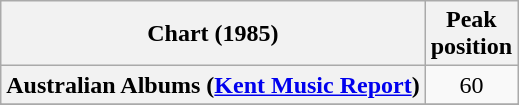<table class="wikitable sortable plainrowheaders" style="text-align:center">
<tr>
<th scope="col">Chart (1985)</th>
<th scope="col">Peak<br>position</th>
</tr>
<tr>
<th scope="row">Australian Albums (<a href='#'>Kent Music Report</a>)</th>
<td>60</td>
</tr>
<tr>
</tr>
<tr>
</tr>
<tr>
</tr>
</table>
